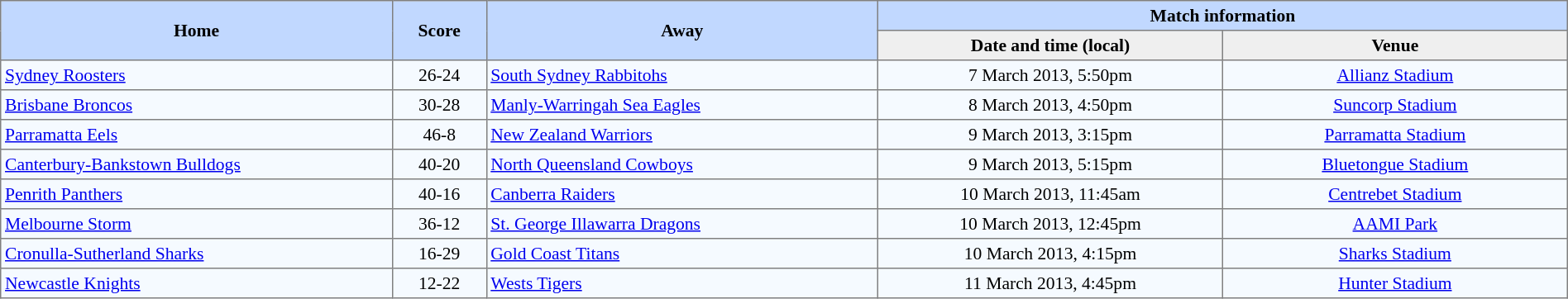<table border="1" cellpadding="3" cellspacing="0" style="border-collapse:collapse; font-size:90%; width:100%;">
<tr bgcolor=#C1D8FF>
<th rowspan=2 width=25%>Home</th>
<th rowspan=2 width=6%>Score</th>
<th rowspan=2 width=25%>Away</th>
<th colspan=6>Match information</th>
</tr>
<tr bgcolor=#EFEFEF>
<th width=22%>Date and time (local)</th>
<th width=22%>Venue</th>
</tr>
<tr style="text-align:center; background:#f5faff;">
<td align=left> <a href='#'>Sydney Roosters</a></td>
<td>26-24</td>
<td align=left> <a href='#'>South Sydney Rabbitohs</a></td>
<td>7 March 2013, 5:50pm</td>
<td><a href='#'>Allianz Stadium</a></td>
</tr>
<tr style="text-align:center; background:#f5faff;">
<td align=left> <a href='#'>Brisbane Broncos</a></td>
<td>30-28</td>
<td align=left> <a href='#'>Manly-Warringah Sea Eagles</a></td>
<td>8 March 2013, 4:50pm</td>
<td><a href='#'>Suncorp Stadium</a></td>
</tr>
<tr style="text-align:center; background:#f5faff;">
<td align=left> <a href='#'>Parramatta Eels</a></td>
<td>46-8</td>
<td align=left> <a href='#'>New Zealand Warriors</a></td>
<td>9 March 2013, 3:15pm</td>
<td><a href='#'>Parramatta Stadium</a></td>
</tr>
<tr style="text-align:center; background:#f5faff;">
<td align=left> <a href='#'>Canterbury-Bankstown Bulldogs</a></td>
<td>40-20</td>
<td align=left> <a href='#'>North Queensland Cowboys</a></td>
<td>9 March 2013, 5:15pm</td>
<td><a href='#'>Bluetongue Stadium</a></td>
</tr>
<tr style="text-align:center; background:#f5faff;">
<td align=left> <a href='#'>Penrith Panthers</a></td>
<td>40-16</td>
<td align=left> <a href='#'>Canberra Raiders</a></td>
<td>10 March 2013, 11:45am</td>
<td><a href='#'>Centrebet Stadium</a></td>
</tr>
<tr style="text-align:center; background:#f5faff;">
<td align=left> <a href='#'>Melbourne Storm</a></td>
<td>36-12</td>
<td align=left> <a href='#'>St. George Illawarra Dragons</a></td>
<td>10 March 2013, 12:45pm</td>
<td><a href='#'>AAMI Park</a></td>
</tr>
<tr style="text-align:center; background:#f5faff;">
<td align=left> <a href='#'>Cronulla-Sutherland Sharks</a></td>
<td>16-29</td>
<td align=left> <a href='#'>Gold Coast Titans</a></td>
<td>10 March 2013, 4:15pm</td>
<td><a href='#'>Sharks Stadium</a></td>
</tr>
<tr style="text-align:center; background:#f5faff;">
<td align=left> <a href='#'>Newcastle Knights</a></td>
<td>12-22</td>
<td align=left> <a href='#'>Wests Tigers</a></td>
<td>11 March 2013, 4:45pm</td>
<td><a href='#'>Hunter Stadium</a></td>
</tr>
</table>
